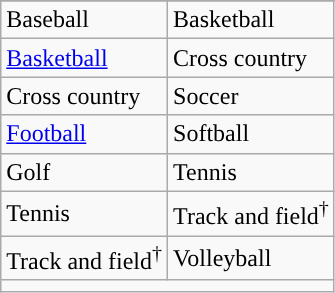<table class="wikitable">
<tr>
</tr>
<tr>
<td>Baseball</td>
<td>Basketball</td>
</tr>
<tr>
<td><a href='#'>Basketball</a></td>
<td>Cross country</td>
</tr>
<tr>
<td>Cross country</td>
<td>Soccer</td>
</tr>
<tr>
<td><a href='#'>Football</a></td>
<td>Softball</td>
</tr>
<tr>
<td>Golf</td>
<td>Tennis</td>
</tr>
<tr>
<td>Tennis</td>
<td>Track and field<sup>†</sup></td>
</tr>
<tr>
<td>Track and field<sup>†</sup></td>
<td>Volleyball</td>
</tr>
<tr>
<td colspan="2"></td>
</tr>
</table>
